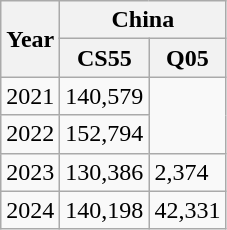<table class="wikitable">
<tr>
<th rowspan="2">Year</th>
<th colspan="2">China</th>
</tr>
<tr>
<th>CS55</th>
<th>Q05</th>
</tr>
<tr>
<td>2021</td>
<td>140,579</td>
<td rowspan="2"></td>
</tr>
<tr>
<td>2022</td>
<td>152,794</td>
</tr>
<tr>
<td>2023</td>
<td>130,386</td>
<td>2,374</td>
</tr>
<tr>
<td>2024</td>
<td>140,198</td>
<td>42,331</td>
</tr>
</table>
